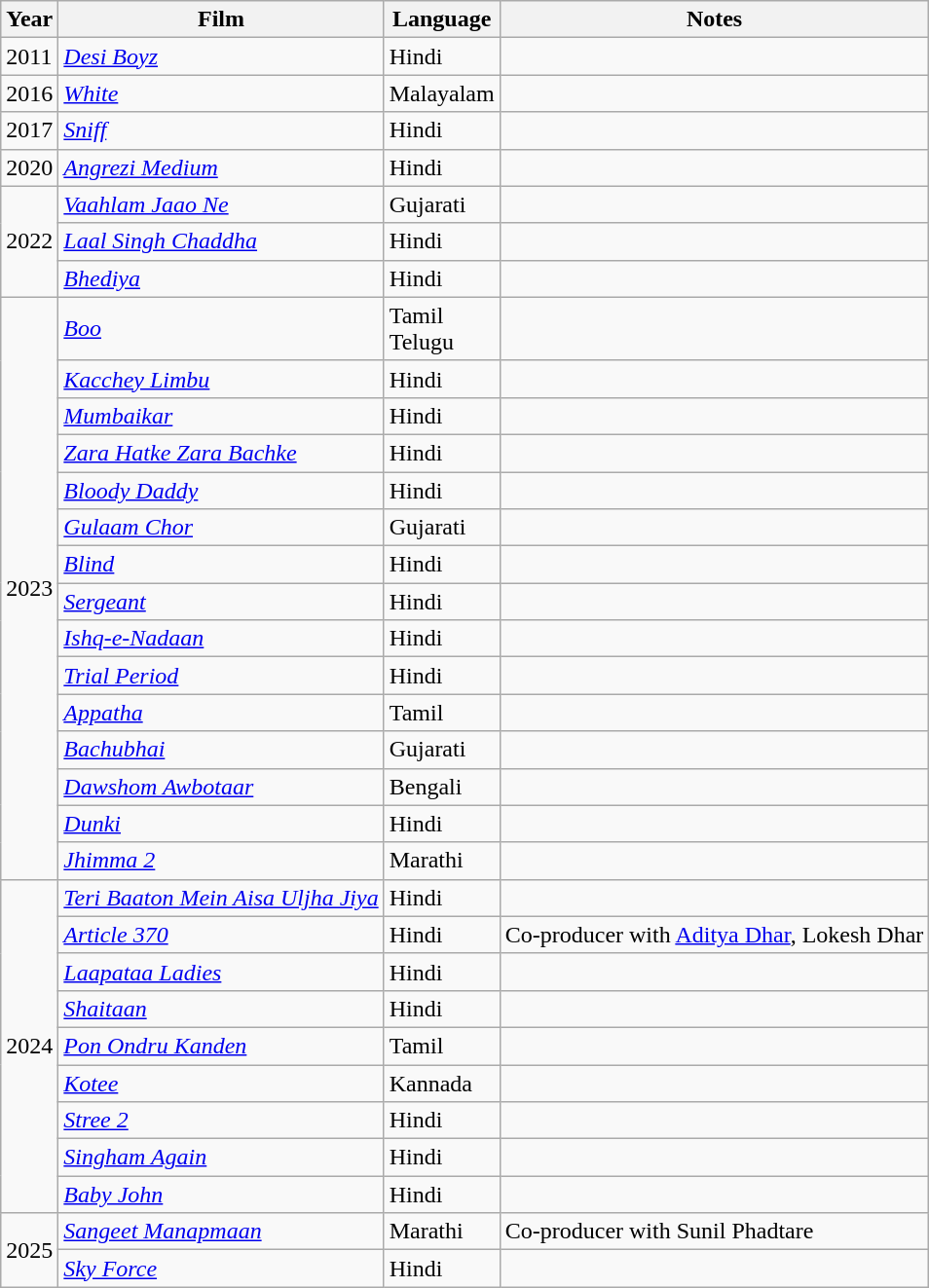<table class="wikitable sortable">
<tr>
<th>Year</th>
<th>Film</th>
<th>Language</th>
<th class="unsortable">Notes</th>
</tr>
<tr>
<td>2011</td>
<td><em><a href='#'>Desi Boyz</a></em></td>
<td>Hindi</td>
<td></td>
</tr>
<tr>
<td>2016</td>
<td><em><a href='#'>White</a></em></td>
<td>Malayalam</td>
<td></td>
</tr>
<tr>
<td>2017</td>
<td><em><a href='#'>Sniff</a></em></td>
<td>Hindi</td>
<td></td>
</tr>
<tr>
<td>2020</td>
<td><em><a href='#'>Angrezi Medium</a></em></td>
<td>Hindi</td>
<td></td>
</tr>
<tr>
<td rowspan="3">2022</td>
<td><em><a href='#'>Vaahlam Jaao Ne</a></em></td>
<td>Gujarati</td>
<td></td>
</tr>
<tr>
<td><em><a href='#'>Laal Singh Chaddha</a></em></td>
<td>Hindi</td>
<td></td>
</tr>
<tr>
<td><em><a href='#'>Bhediya</a></em></td>
<td>Hindi</td>
<td></td>
</tr>
<tr>
<td rowspan="15">2023</td>
<td><em><a href='#'>Boo</a></em></td>
<td>Tamil<br>Telugu</td>
<td></td>
</tr>
<tr>
<td><em><a href='#'>Kacchey Limbu</a></em></td>
<td>Hindi</td>
<td></td>
</tr>
<tr>
<td><em><a href='#'>Mumbaikar</a></em></td>
<td>Hindi</td>
<td></td>
</tr>
<tr>
<td><em><a href='#'>Zara Hatke Zara Bachke</a></em></td>
<td>Hindi</td>
<td></td>
</tr>
<tr>
<td><em><a href='#'>Bloody Daddy</a></em></td>
<td>Hindi</td>
<td></td>
</tr>
<tr>
<td><em><a href='#'>Gulaam Chor</a></em></td>
<td>Gujarati</td>
<td></td>
</tr>
<tr>
<td><em><a href='#'>Blind</a></em></td>
<td>Hindi</td>
<td></td>
</tr>
<tr>
<td><em><a href='#'>Sergeant</a></em></td>
<td>Hindi</td>
<td></td>
</tr>
<tr>
<td><em><a href='#'>Ishq-e-Nadaan</a></em></td>
<td>Hindi</td>
<td></td>
</tr>
<tr>
<td><em><a href='#'>Trial Period</a></em></td>
<td>Hindi</td>
<td></td>
</tr>
<tr>
<td><em><a href='#'>Appatha</a></em></td>
<td>Tamil</td>
<td></td>
</tr>
<tr>
<td><em><a href='#'>Bachubhai</a></em></td>
<td>Gujarati</td>
<td></td>
</tr>
<tr>
<td><em><a href='#'>Dawshom Awbotaar</a></em></td>
<td>Bengali</td>
<td></td>
</tr>
<tr>
<td><a href='#'><em>Dunki</em></a></td>
<td>Hindi</td>
<td></td>
</tr>
<tr>
<td><em><a href='#'>Jhimma 2</a></em></td>
<td>Marathi</td>
<td></td>
</tr>
<tr>
<td rowspan="9">2024</td>
<td><em><a href='#'>Teri Baaton Mein Aisa Uljha Jiya</a></em></td>
<td>Hindi</td>
<td></td>
</tr>
<tr>
<td><em><a href='#'>Article 370</a></em></td>
<td>Hindi</td>
<td>Co-producer with <a href='#'>Aditya Dhar</a>, Lokesh Dhar</td>
</tr>
<tr>
<td><em><a href='#'>Laapataa Ladies</a></em></td>
<td>Hindi</td>
<td></td>
</tr>
<tr>
<td><em><a href='#'>Shaitaan</a></em></td>
<td>Hindi</td>
<td></td>
</tr>
<tr>
<td><em><a href='#'>Pon Ondru Kanden</a></em></td>
<td>Tamil</td>
<td></td>
</tr>
<tr>
<td><em><a href='#'>Kotee</a></em></td>
<td>Kannada</td>
<td></td>
</tr>
<tr>
<td><em><a href='#'>Stree 2</a></em></td>
<td>Hindi</td>
<td></td>
</tr>
<tr>
<td><em><a href='#'>Singham Again</a></em></td>
<td>Hindi</td>
<td></td>
</tr>
<tr>
<td><em><a href='#'>Baby John</a></em></td>
<td>Hindi</td>
<td></td>
</tr>
<tr>
<td rowspan="10">2025</td>
<td><em><a href='#'>Sangeet Manapmaan</a></em></td>
<td>Marathi</td>
<td>Co-producer with Sunil Phadtare</td>
</tr>
<tr>
<td><em><a href='#'>Sky Force</a></em></td>
<td>Hindi</td>
<td></td>
</tr>
</table>
